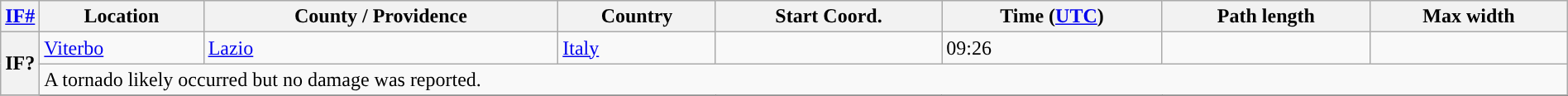<table class="wikitable sortable" style="width:100%;">
<tr>
<th scope="col" width="2%" align="center"><a href='#'>IF#</a></th>
<th scope="col" align="center" class="unsortable">Location</th>
<th scope="col" align="center" class="unsortable">County / Providence</th>
<th scope="col" align="center">Country</th>
<th scope="col" align="center">Start Coord.</th>
<th scope="col" align="center">Time (<a href='#'>UTC</a>)</th>
<th scope="col" align="center">Path length</th>
<th scope="col" align="center">Max width</th>
</tr>
<tr>
<th scope="row" rowspan="2" style="background-color:#">IF?</th>
<td><a href='#'>Viterbo</a></td>
<td><a href='#'>Lazio</a></td>
<td><a href='#'>Italy</a></td>
<td></td>
<td>09:26</td>
<td></td>
<td></td>
</tr>
<tr class="expand-child">
<td colspan="8" style=" border-bottom: 1px solid black;">A tornado likely occurred but no damage was reported.</td>
</tr>
<tr>
</tr>
</table>
